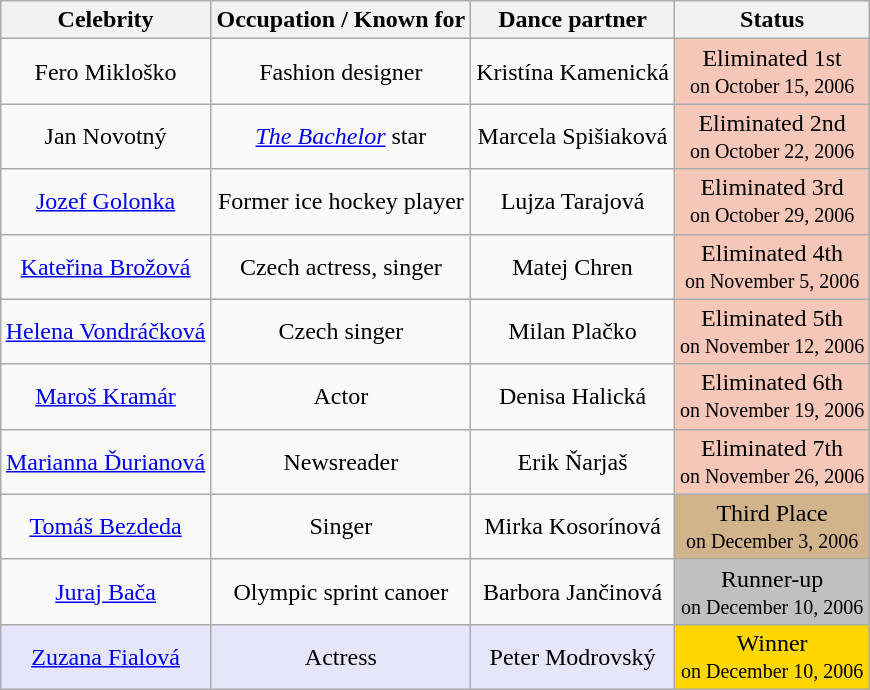<table class="wikitable" style="margin:auto; text-align:center">
<tr>
<th>Celebrity</th>
<th>Occupation / Known for</th>
<th>Dance partner</th>
<th>Status</th>
</tr>
<tr>
<td>Fero Mikloško</td>
<td>Fashion designer</td>
<td>Kristína Kamenická</td>
<td bgcolor="#F4C7B8">Eliminated 1st<br><small>on October 15, 2006</small></td>
</tr>
<tr>
<td>Jan Novotný</td>
<td><em><a href='#'>The Bachelor</a></em> star</td>
<td>Marcela Spišiaková</td>
<td bgcolor="#F4C7B8">Eliminated 2nd<br><small>on October 22, 2006</small></td>
</tr>
<tr>
<td><a href='#'>Jozef Golonka</a></td>
<td>Former ice hockey player</td>
<td>Lujza Tarajová</td>
<td bgcolor="#F4C7B8">Eliminated 3rd<br><small>on October 29, 2006</small></td>
</tr>
<tr>
<td><a href='#'>Kateřina Brožová</a></td>
<td>Czech actress, singer</td>
<td>Matej Chren</td>
<td bgcolor="#F4C7B8">Eliminated 4th<br><small>on November 5, 2006</small></td>
</tr>
<tr>
<td><a href='#'>Helena Vondráčková</a></td>
<td>Czech singer</td>
<td>Milan Plačko</td>
<td bgcolor="#F4C7B8">Eliminated 5th<br><small>on November 12, 2006</small></td>
</tr>
<tr>
<td><a href='#'>Maroš Kramár</a></td>
<td>Actor</td>
<td>Denisa Halická</td>
<td bgcolor="#F4C7B8">Eliminated 6th<br><small>on November 19, 2006</small></td>
</tr>
<tr>
<td><a href='#'>Marianna Ďurianová</a></td>
<td>Newsreader</td>
<td>Erik Ňarjaš</td>
<td bgcolor="#F4C7B8">Eliminated 7th<br><small>on November 26, 2006</small></td>
</tr>
<tr>
<td><a href='#'>Tomáš Bezdeda</a></td>
<td>Singer</td>
<td>Mirka Kosorínová</td>
<td bgcolor="tan">Third Place<br><small>on December 3, 2006</small></td>
</tr>
<tr>
<td><a href='#'>Juraj Bača</a></td>
<td>Olympic sprint canoer</td>
<td>Barbora Jančinová</td>
<td bgcolor="silver">Runner-up<br><small>on December 10, 2006</small></td>
</tr>
<tr>
<td style="background:lavender;"><a href='#'>Zuzana Fialová</a></td>
<td style="background:lavender;">Actress</td>
<td style="background:lavender;">Peter Modrovský</td>
<td bgcolor="gold">Winner<br><small>on December 10, 2006</small></td>
</tr>
</table>
